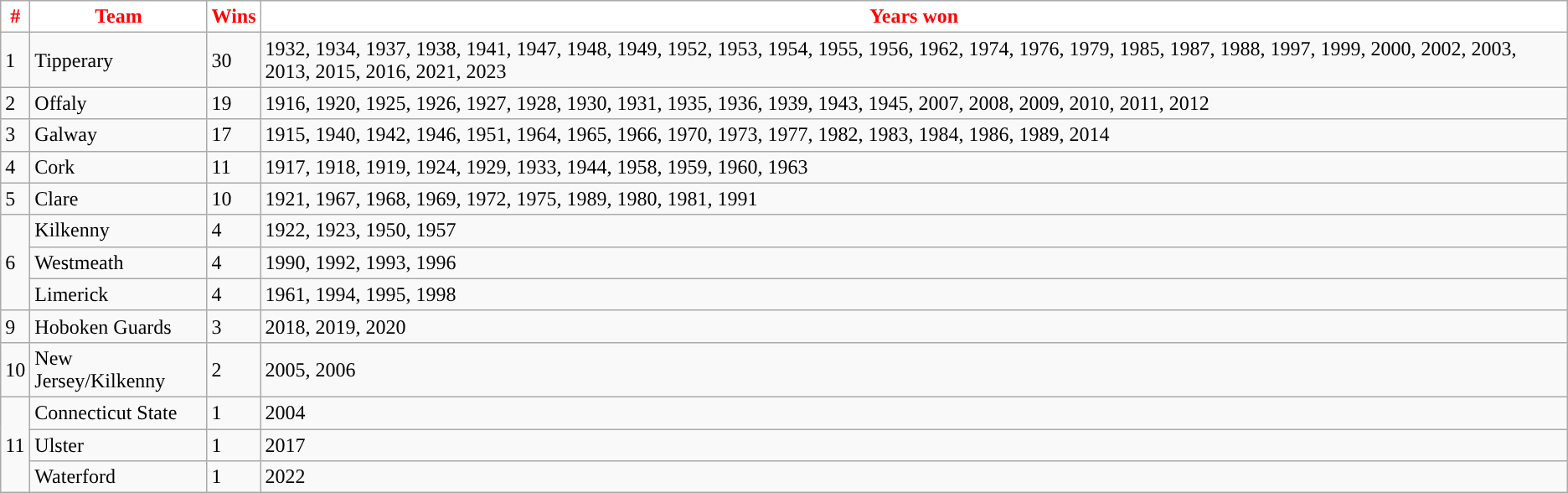<table class="wikitable">
<tr>
<th style="background:white;color:red;">#</th>
<th style="background:white;color:red;">Team</th>
<th style="background:white;color:red;">Wins</th>
<th style="background:white;color:red;">Years won</th>
</tr>
<tr>
<td>1</td>
<td>Tipperary</td>
<td>30</td>
<td>1932, 1934, 1937, 1938, 1941, 1947, 1948, 1949, 1952, 1953, 1954, 1955, 1956, 1962, 1974, 1976, 1979, 1985, 1987, 1988, 1997, 1999, 2000, 2002, 2003, 2013, 2015, 2016, 2021, 2023</td>
</tr>
<tr>
<td>2</td>
<td>Offaly</td>
<td>19</td>
<td>1916, 1920, 1925, 1926, 1927, 1928, 1930, 1931, 1935, 1936, 1939, 1943, 1945, 2007, 2008, 2009, 2010, 2011, 2012</td>
</tr>
<tr>
<td>3</td>
<td>Galway</td>
<td>17</td>
<td>1915, 1940, 1942, 1946, 1951, 1964, 1965, 1966, 1970, 1973, 1977, 1982, 1983, 1984, 1986, 1989, 2014</td>
</tr>
<tr>
<td>4</td>
<td>Cork</td>
<td>11</td>
<td>1917, 1918, 1919, 1924, 1929, 1933, 1944, 1958, 1959, 1960, 1963</td>
</tr>
<tr>
<td>5</td>
<td>Clare</td>
<td>10</td>
<td>1921, 1967, 1968, 1969, 1972, 1975, 1989, 1980, 1981, 1991</td>
</tr>
<tr>
<td rowspan="3">6</td>
<td>Kilkenny</td>
<td>4</td>
<td>1922, 1923, 1950, 1957</td>
</tr>
<tr>
<td>Westmeath</td>
<td>4</td>
<td>1990, 1992, 1993, 1996</td>
</tr>
<tr>
<td>Limerick</td>
<td>4</td>
<td>1961, 1994, 1995, 1998</td>
</tr>
<tr>
<td>9</td>
<td>Hoboken Guards</td>
<td>3</td>
<td>2018, 2019, 2020</td>
</tr>
<tr>
<td>10</td>
<td>New Jersey/Kilkenny</td>
<td>2</td>
<td>2005, 2006</td>
</tr>
<tr>
<td rowspan="3">11</td>
<td>Connecticut State</td>
<td>1</td>
<td>2004</td>
</tr>
<tr>
<td>Ulster</td>
<td>1</td>
<td>2017</td>
</tr>
<tr>
<td>Waterford</td>
<td>1</td>
<td>2022</td>
</tr>
</table>
